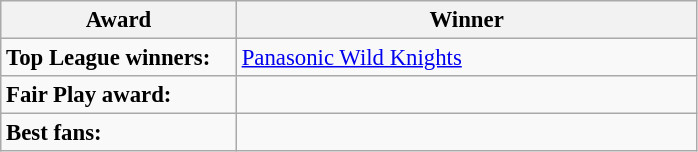<table class="wikitable" style="font-size:95%; text-align:left;">
<tr>
<th style="width:150px;">Award</th>
<th style="width:300px;">Winner</th>
</tr>
<tr>
<td><strong>Top League winners:</strong></td>
<td><a href='#'>Panasonic Wild Knights</a></td>
</tr>
<tr>
<td><strong>Fair Play award:</strong></td>
<td></td>
</tr>
<tr>
<td><strong>Best fans:</strong></td>
<td></td>
</tr>
</table>
